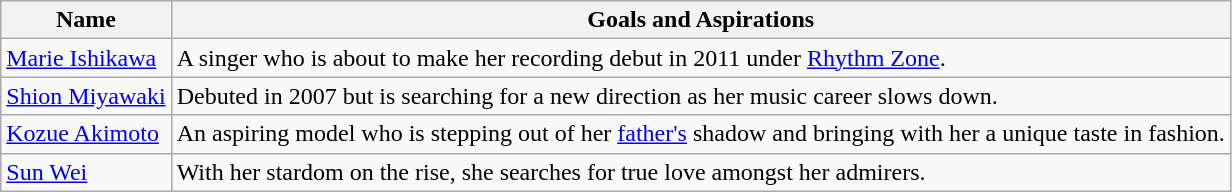<table class="wikitable sortable">
<tr>
<th>Name</th>
<th>Goals and Aspirations</th>
</tr>
<tr>
<td><a href='#'>Marie Ishikawa</a></td>
<td>A singer who is about to make her recording debut in 2011 under <a href='#'>Rhythm Zone</a>.</td>
</tr>
<tr>
<td><a href='#'>Shion Miyawaki</a></td>
<td>Debuted in 2007 but is searching for a new direction as her music career slows down.</td>
</tr>
<tr>
<td><a href='#'>Kozue Akimoto</a></td>
<td>An aspiring model who is stepping out of her <a href='#'>father's</a> shadow and bringing with her a unique taste in fashion.</td>
</tr>
<tr>
<td><a href='#'>Sun Wei</a></td>
<td>With her stardom on the rise, she searches for true love amongst her admirers.</td>
</tr>
</table>
